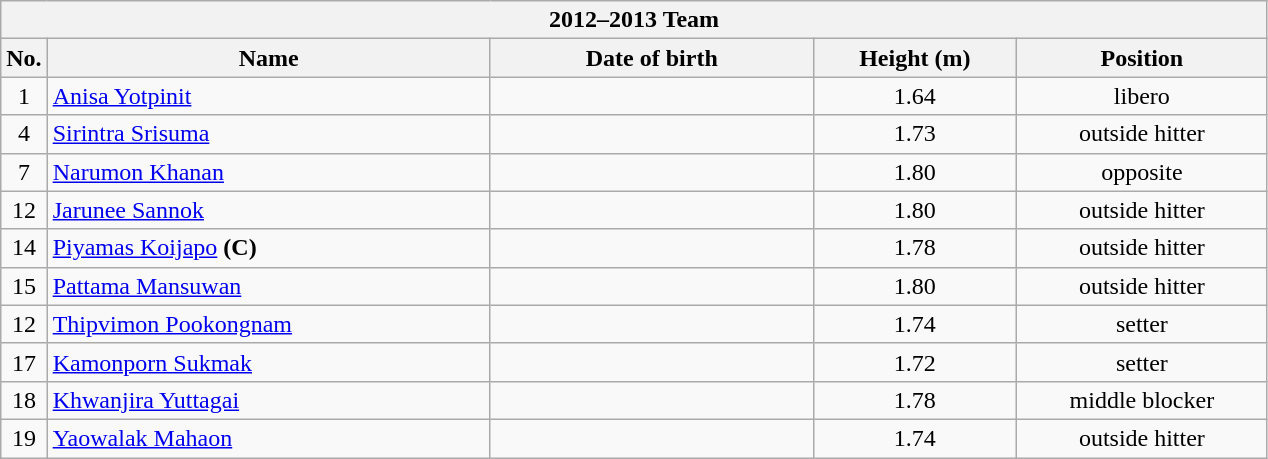<table class="wikitable collapsible collapsed" style="font-size:100%; text-align:center;">
<tr>
<th colspan=5><strong>2012–2013 Team</strong></th>
</tr>
<tr>
<th>No.</th>
<th style="width:18em">Name</th>
<th style="width:13em">Date of birth</th>
<th style="width:8em">Height (m)</th>
<th style="width:10em">Position</th>
</tr>
<tr>
<td>1</td>
<td align=left> <a href='#'>Anisa Yotpinit</a></td>
<td align=right></td>
<td>1.64</td>
<td>libero</td>
</tr>
<tr>
<td>4</td>
<td align=left> <a href='#'>Sirintra Srisuma</a></td>
<td align=right></td>
<td>1.73</td>
<td>outside hitter</td>
</tr>
<tr>
<td>7</td>
<td align=left> <a href='#'>Narumon Khanan</a></td>
<td align=right></td>
<td>1.80</td>
<td>opposite</td>
</tr>
<tr>
<td>12</td>
<td align=left> <a href='#'>Jarunee Sannok</a></td>
<td align=right></td>
<td>1.80</td>
<td>outside hitter</td>
</tr>
<tr>
<td>14</td>
<td align=left> <a href='#'>Piyamas Koijapo</a> <strong>(C)</strong></td>
<td align=right></td>
<td>1.78</td>
<td>outside hitter</td>
</tr>
<tr>
<td>15</td>
<td align=left> <a href='#'>Pattama Mansuwan</a></td>
<td align=right></td>
<td>1.80</td>
<td>outside hitter</td>
</tr>
<tr>
<td>12</td>
<td align=left> <a href='#'>Thipvimon Pookongnam</a></td>
<td align=right></td>
<td>1.74</td>
<td>setter</td>
</tr>
<tr>
<td>17</td>
<td align=left> <a href='#'>Kamonporn Sukmak</a></td>
<td align=right></td>
<td>1.72</td>
<td>setter</td>
</tr>
<tr>
<td>18</td>
<td align=left> <a href='#'>Khwanjira Yuttagai</a></td>
<td align=right></td>
<td>1.78</td>
<td>middle blocker</td>
</tr>
<tr>
<td>19</td>
<td align=left> <a href='#'>Yaowalak Mahaon</a></td>
<td align=right></td>
<td>1.74</td>
<td>outside hitter</td>
</tr>
</table>
